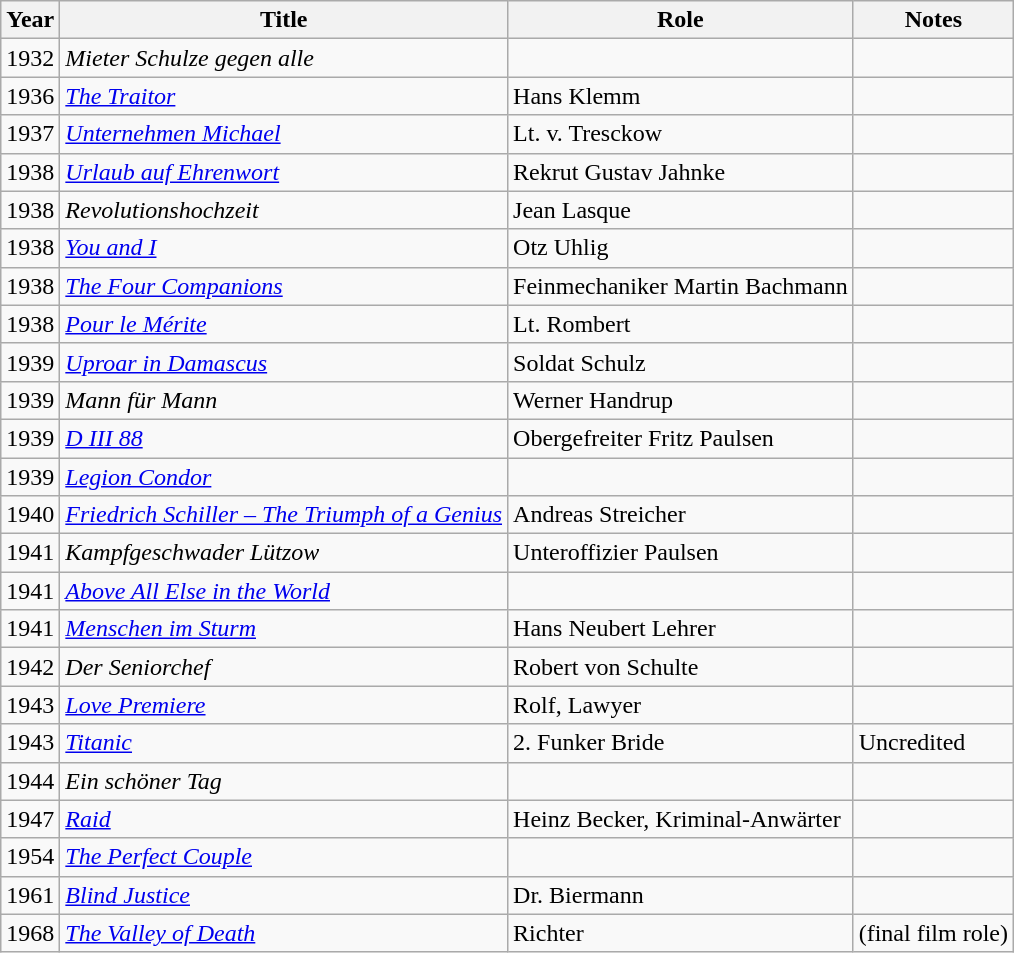<table class="wikitable">
<tr>
<th>Year</th>
<th>Title</th>
<th>Role</th>
<th>Notes</th>
</tr>
<tr>
<td>1932</td>
<td><em>Mieter Schulze gegen alle</em></td>
<td></td>
<td></td>
</tr>
<tr>
<td>1936</td>
<td><em><a href='#'>The Traitor</a></em></td>
<td>Hans Klemm</td>
<td></td>
</tr>
<tr>
<td>1937</td>
<td><em><a href='#'>Unternehmen Michael</a></em></td>
<td>Lt. v. Tresckow</td>
<td></td>
</tr>
<tr>
<td>1938</td>
<td><em><a href='#'>Urlaub auf Ehrenwort</a></em></td>
<td>Rekrut Gustav Jahnke</td>
<td></td>
</tr>
<tr>
<td>1938</td>
<td><em>Revolutionshochzeit</em></td>
<td>Jean Lasque</td>
<td></td>
</tr>
<tr>
<td>1938</td>
<td><em><a href='#'>You and I</a></em></td>
<td>Otz Uhlig</td>
<td></td>
</tr>
<tr>
<td>1938</td>
<td><em><a href='#'>The Four Companions</a></em></td>
<td>Feinmechaniker Martin Bachmann</td>
<td></td>
</tr>
<tr>
<td>1938</td>
<td><em><a href='#'>Pour le Mérite</a></em></td>
<td>Lt. Rombert</td>
<td></td>
</tr>
<tr>
<td>1939</td>
<td><em><a href='#'>Uproar in Damascus</a></em></td>
<td>Soldat Schulz</td>
<td></td>
</tr>
<tr>
<td>1939</td>
<td><em>Mann für Mann</em></td>
<td>Werner Handrup</td>
<td></td>
</tr>
<tr>
<td>1939</td>
<td><em><a href='#'>D III 88</a></em></td>
<td>Obergefreiter Fritz Paulsen</td>
<td></td>
</tr>
<tr>
<td>1939</td>
<td><em><a href='#'>Legion Condor</a></em></td>
<td></td>
<td></td>
</tr>
<tr>
<td>1940</td>
<td><em><a href='#'>Friedrich Schiller – The Triumph of a Genius</a></em></td>
<td>Andreas Streicher</td>
<td></td>
</tr>
<tr>
<td>1941</td>
<td><em>Kampfgeschwader Lützow</em></td>
<td>Unteroffizier Paulsen</td>
<td></td>
</tr>
<tr>
<td>1941</td>
<td><em><a href='#'>Above All Else in the World</a></em></td>
<td></td>
<td></td>
</tr>
<tr>
<td>1941</td>
<td><em><a href='#'>Menschen im Sturm</a></em></td>
<td>Hans Neubert Lehrer</td>
<td></td>
</tr>
<tr>
<td>1942</td>
<td><em>Der Seniorchef</em></td>
<td>Robert von Schulte</td>
<td></td>
</tr>
<tr>
<td>1943</td>
<td><em><a href='#'>Love Premiere</a></em></td>
<td>Rolf, Lawyer</td>
<td></td>
</tr>
<tr>
<td>1943</td>
<td><em><a href='#'>Titanic</a></em></td>
<td>2. Funker Bride</td>
<td>Uncredited</td>
</tr>
<tr>
<td>1944</td>
<td><em>Ein schöner Tag</em></td>
<td></td>
<td></td>
</tr>
<tr>
<td>1947</td>
<td><em><a href='#'>Raid</a></em></td>
<td>Heinz Becker, Kriminal-Anwärter</td>
<td></td>
</tr>
<tr>
<td>1954</td>
<td><em><a href='#'>The Perfect Couple</a></em></td>
<td></td>
<td></td>
</tr>
<tr>
<td>1961</td>
<td><em><a href='#'>Blind Justice</a></em></td>
<td>Dr. Biermann</td>
<td></td>
</tr>
<tr>
<td>1968</td>
<td><em><a href='#'>The Valley of Death</a></em></td>
<td>Richter</td>
<td>(final film role)</td>
</tr>
</table>
